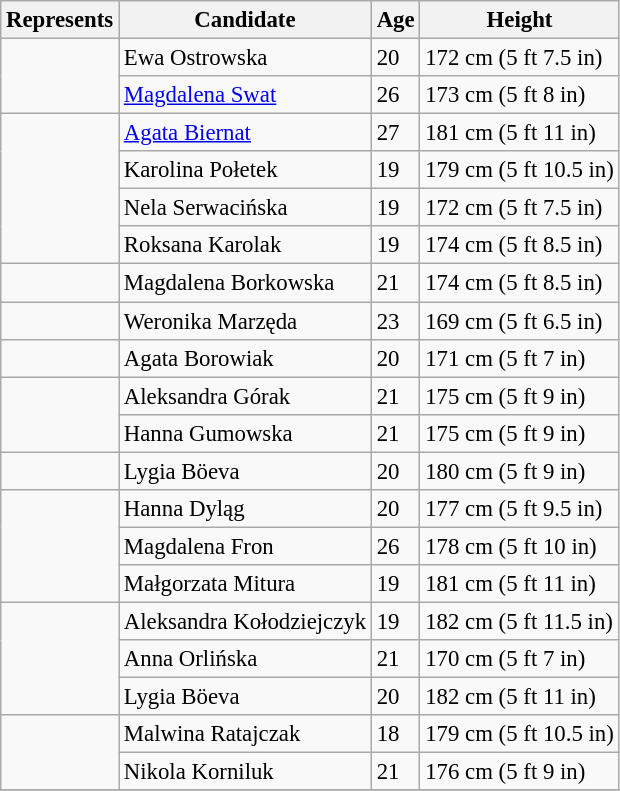<table class="wikitable sortable" style="font-size: 95%;">
<tr>
<th>Represents</th>
<th>Candidate</th>
<th>Age</th>
<th>Height</th>
</tr>
<tr>
<td rowspan="2"></td>
<td>Ewa Ostrowska</td>
<td>20</td>
<td>172 cm (5 ft 7.5 in)</td>
</tr>
<tr>
<td><a href='#'>Magdalena Swat</a></td>
<td>26</td>
<td>173 cm (5 ft 8 in)</td>
</tr>
<tr>
<td rowspan="4"></td>
<td><a href='#'>Agata Biernat</a></td>
<td>27</td>
<td>181 cm (5 ft 11 in)</td>
</tr>
<tr>
<td>Karolina Połetek</td>
<td>19</td>
<td>179 cm (5 ft 10.5 in)</td>
</tr>
<tr>
<td>Nela Serwacińska</td>
<td>19</td>
<td>172 cm (5 ft 7.5 in)</td>
</tr>
<tr>
<td>Roksana Karolak</td>
<td>19</td>
<td>174 cm (5 ft 8.5 in)</td>
</tr>
<tr>
<td></td>
<td>Magdalena Borkowska</td>
<td>21</td>
<td>174 cm (5 ft 8.5 in)</td>
</tr>
<tr>
<td></td>
<td>Weronika Marzęda</td>
<td>23</td>
<td>169 cm (5 ft 6.5 in)</td>
</tr>
<tr>
<td></td>
<td>Agata Borowiak</td>
<td>20</td>
<td>171 cm (5 ft 7 in)</td>
</tr>
<tr>
<td rowspan="2"></td>
<td>Aleksandra Górak</td>
<td>21</td>
<td>175 cm (5 ft 9 in)</td>
</tr>
<tr>
<td>Hanna Gumowska</td>
<td>21</td>
<td>175 cm (5 ft 9 in)</td>
</tr>
<tr>
<td></td>
<td>Lygia Böeva</td>
<td>20</td>
<td>180 cm (5 ft 9 in)</td>
</tr>
<tr>
<td rowspan="3"></td>
<td>Hanna Dyląg</td>
<td>20</td>
<td>177 cm (5 ft 9.5 in)</td>
</tr>
<tr>
<td>Magdalena Fron</td>
<td>26</td>
<td>178 cm (5 ft 10 in)</td>
</tr>
<tr>
<td>Małgorzata Mitura</td>
<td>19</td>
<td>181 cm (5 ft 11 in)</td>
</tr>
<tr>
<td rowspan="3"></td>
<td>Aleksandra Kołodziejczyk</td>
<td>19</td>
<td>182 cm (5 ft 11.5 in)</td>
</tr>
<tr>
<td>Anna Orlińska</td>
<td>21</td>
<td>170 cm (5 ft 7 in)</td>
</tr>
<tr>
<td>Lygia Böeva</td>
<td>20</td>
<td>182 cm (5 ft 11 in)</td>
</tr>
<tr>
<td rowspan="2"></td>
<td>Malwina Ratajczak</td>
<td>18</td>
<td>179 cm (5 ft 10.5 in)</td>
</tr>
<tr>
<td>Nikola Korniluk</td>
<td>21</td>
<td>176 cm (5 ft 9 in)</td>
</tr>
<tr>
</tr>
</table>
